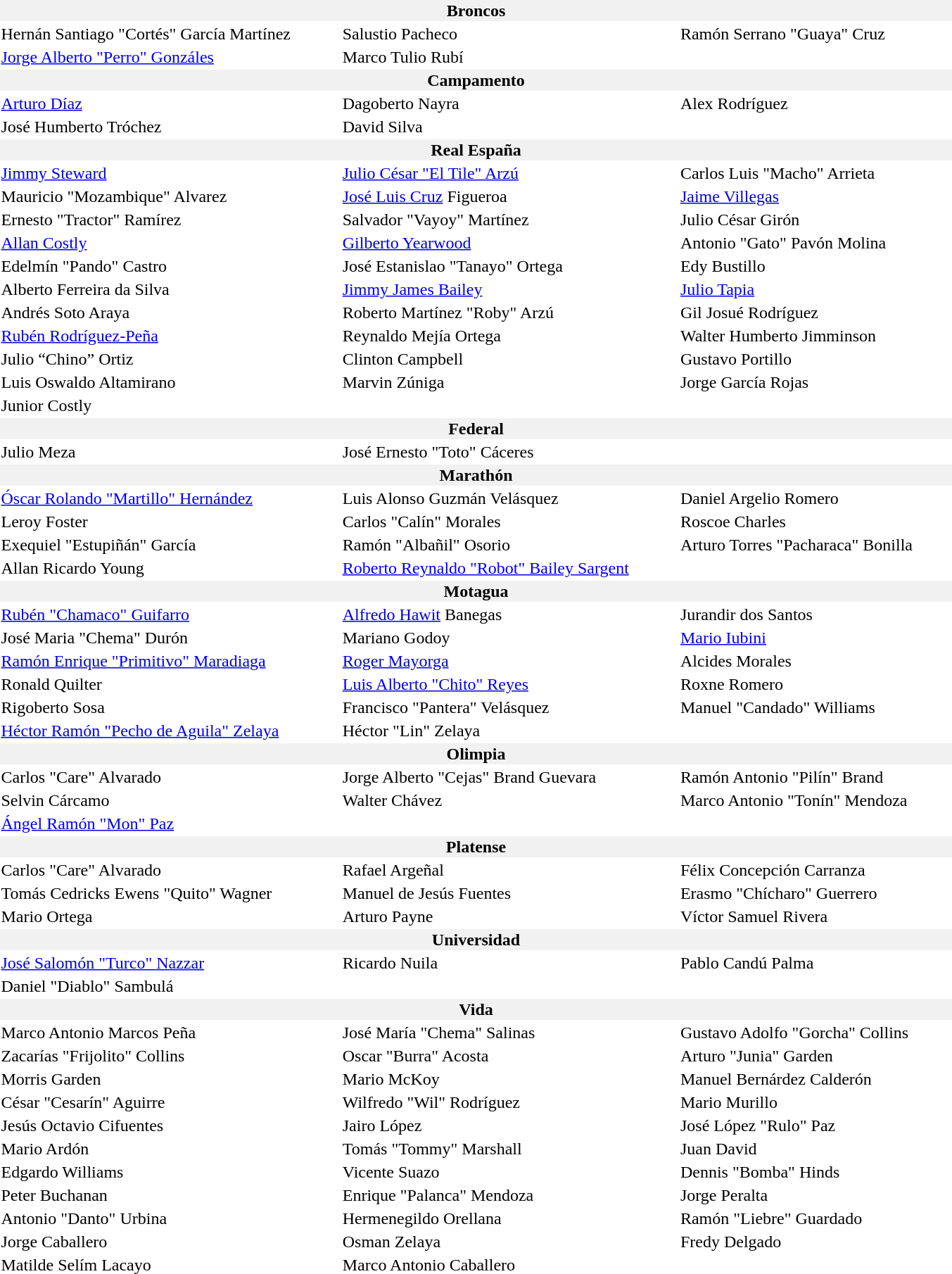<table border="0">
<tr bgcolor="f1f1f1">
<th width="900" colspan="3">Broncos</th>
</tr>
<tr>
<td> Hernán Santiago "Cortés" García Martínez</td>
<td> Salustio Pacheco</td>
<td> Ramón Serrano "Guaya" Cruz</td>
</tr>
<tr>
<td> <a href='#'>Jorge Alberto "Perro" Gonzáles</a></td>
<td> Marco Tulio Rubí</td>
<td></td>
</tr>
<tr bgcolor="f1f1f1">
<th colspan="3">Campamento</th>
</tr>
<tr>
<td> <a href='#'>Arturo Díaz</a></td>
<td> Dagoberto Nayra</td>
<td> Alex Rodríguez</td>
</tr>
<tr>
<td> José Humberto Tróchez</td>
<td> David Silva</td>
<td></td>
</tr>
<tr bgcolor="f1f1f1">
<th colspan="3">Real España</th>
</tr>
<tr>
<td> <a href='#'>Jimmy Steward</a></td>
<td> <a href='#'>Julio César "El Tile" Arzú</a></td>
<td> Carlos Luis "Macho" Arrieta</td>
</tr>
<tr>
<td> Mauricio "Mozambique" Alvarez</td>
<td> <a href='#'>José Luis Cruz</a> Figueroa</td>
<td> <a href='#'>Jaime Villegas</a></td>
</tr>
<tr>
<td> Ernesto "Tractor" Ramírez</td>
<td> Salvador "Vayoy" Martínez</td>
<td> Julio César Girón</td>
</tr>
<tr>
<td> <a href='#'>Allan Costly</a></td>
<td> <a href='#'>Gilberto Yearwood</a></td>
<td> Antonio "Gato" Pavón Molina</td>
</tr>
<tr>
<td> Edelmín "Pando" Castro</td>
<td> José Estanislao "Tanayo" Ortega</td>
<td> Edy Bustillo</td>
</tr>
<tr>
<td> Alberto Ferreira da Silva</td>
<td> <a href='#'>Jimmy James Bailey</a></td>
<td> <a href='#'>Julio Tapia</a></td>
</tr>
<tr>
<td> Andrés Soto Araya</td>
<td> Roberto Martínez "Roby" Arzú</td>
<td> Gil Josué Rodríguez</td>
</tr>
<tr>
<td> <a href='#'>Rubén Rodríguez-Peña</a></td>
<td> Reynaldo Mejía Ortega</td>
<td> Walter Humberto Jimminson</td>
</tr>
<tr>
<td> Julio “Chino” Ortiz</td>
<td> Clinton Campbell</td>
<td> Gustavo Portillo</td>
</tr>
<tr>
<td> Luis Oswaldo Altamirano</td>
<td> Marvin Zúniga</td>
<td> Jorge García Rojas</td>
</tr>
<tr>
<td> Junior Costly</td>
<td></td>
<td></td>
</tr>
<tr bgcolor="f1f1f1">
<th colspan="3">Federal</th>
</tr>
<tr>
<td> Julio Meza</td>
<td> José Ernesto "Toto" Cáceres</td>
<td></td>
</tr>
<tr bgcolor="f1f1f1">
<th colspan="3">Marathón</th>
</tr>
<tr>
<td> <a href='#'>Óscar Rolando "Martillo" Hernández</a></td>
<td> Luis Alonso Guzmán Velásquez</td>
<td> Daniel Argelio Romero</td>
</tr>
<tr>
<td> Leroy Foster</td>
<td> Carlos "Calín" Morales</td>
<td> Roscoe Charles</td>
</tr>
<tr>
<td> Exequiel "Estupiñán" García</td>
<td> Ramón "Albañil" Osorio</td>
<td> Arturo Torres "Pacharaca" Bonilla</td>
</tr>
<tr>
<td> Allan Ricardo Young</td>
<td> <a href='#'>Roberto Reynaldo "Robot" Bailey Sargent</a></td>
<td></td>
</tr>
<tr bgcolor="f1f1f1">
<th colspan="3">Motagua</th>
</tr>
<tr>
<td> <a href='#'>Rubén "Chamaco" Guifarro</a></td>
<td> <a href='#'>Alfredo Hawit</a> Banegas</td>
<td> Jurandir dos Santos</td>
</tr>
<tr>
<td> José Maria "Chema" Durón</td>
<td> Mariano Godoy</td>
<td> <a href='#'>Mario Iubini</a></td>
</tr>
<tr>
<td> <a href='#'>Ramón Enrique "Primitivo" Maradiaga</a></td>
<td> <a href='#'>Roger Mayorga</a></td>
<td> Alcides Morales</td>
</tr>
<tr>
<td> Ronald Quilter</td>
<td> <a href='#'>Luis Alberto "Chito" Reyes</a></td>
<td> Roxne Romero</td>
</tr>
<tr>
<td> Rigoberto Sosa</td>
<td> Francisco "Pantera" Velásquez</td>
<td> Manuel "Candado" Williams</td>
</tr>
<tr>
<td> <a href='#'>Héctor Ramón "Pecho de Aguila" Zelaya</a></td>
<td> Héctor "Lin" Zelaya</td>
<td></td>
</tr>
<tr bgcolor="f1f1f1">
<th colspan="3">Olimpia</th>
</tr>
<tr>
<td> Carlos "Care" Alvarado</td>
<td> Jorge Alberto "Cejas" Brand Guevara</td>
<td> Ramón Antonio "Pilín" Brand</td>
</tr>
<tr>
<td> Selvin Cárcamo</td>
<td> Walter Chávez</td>
<td> Marco Antonio "Tonín" Mendoza</td>
</tr>
<tr>
<td> <a href='#'>Ángel Ramón "Mon" Paz</a></td>
<td></td>
<td></td>
</tr>
<tr bgcolor="f1f1f1">
<th colspan="3">Platense</th>
</tr>
<tr>
<td> Carlos "Care" Alvarado</td>
<td> Rafael Argeñal</td>
<td> Félix Concepción Carranza</td>
</tr>
<tr>
<td> Tomás Cedricks Ewens "Quito" Wagner</td>
<td> Manuel de Jesús Fuentes</td>
<td> Erasmo "Chícharo" Guerrero</td>
</tr>
<tr>
<td> Mario Ortega</td>
<td> Arturo Payne</td>
<td> Víctor Samuel Rivera</td>
</tr>
<tr bgcolor="f1f1f1">
<th colspan="3">Universidad</th>
</tr>
<tr>
<td> <a href='#'>José Salomón "Turco" Nazzar</a></td>
<td> Ricardo Nuila</td>
<td> Pablo Candú Palma</td>
</tr>
<tr>
<td> Daniel "Diablo" Sambulá</td>
<td></td>
<td></td>
</tr>
<tr bgcolor="f1f1f1">
<th colspan="3">Vida</th>
</tr>
<tr>
<td> Marco Antonio Marcos Peña</td>
<td> José María "Chema" Salinas</td>
<td> Gustavo Adolfo "Gorcha" Collins</td>
</tr>
<tr>
<td> Zacarías "Frijolito" Collins</td>
<td> Oscar "Burra" Acosta</td>
<td> Arturo "Junia" Garden</td>
</tr>
<tr>
<td> Morris Garden</td>
<td> Mario McKoy</td>
<td> Manuel Bernárdez Calderón</td>
</tr>
<tr>
<td> César "Cesarín" Aguirre</td>
<td> Wilfredo "Wil" Rodríguez</td>
<td> Mario Murillo</td>
</tr>
<tr>
<td> Jesús Octavio Cifuentes</td>
<td> Jairo López</td>
<td> José López "Rulo" Paz</td>
</tr>
<tr>
<td> Mario Ardón</td>
<td> Tomás "Tommy" Marshall</td>
<td> Juan David</td>
</tr>
<tr>
<td> Edgardo Williams</td>
<td> Vicente Suazo</td>
<td> Dennis "Bomba" Hinds</td>
</tr>
<tr>
<td> Peter Buchanan</td>
<td> Enrique "Palanca" Mendoza</td>
<td> Jorge Peralta</td>
</tr>
<tr>
<td> Antonio "Danto" Urbina</td>
<td> Hermenegildo Orellana</td>
<td> Ramón  "Liebre" Guardado</td>
</tr>
<tr>
<td> Jorge Caballero</td>
<td> Osman Zelaya</td>
<td> Fredy Delgado</td>
</tr>
<tr>
<td> Matilde Selím Lacayo</td>
<td> Marco Antonio Caballero</td>
</tr>
</table>
